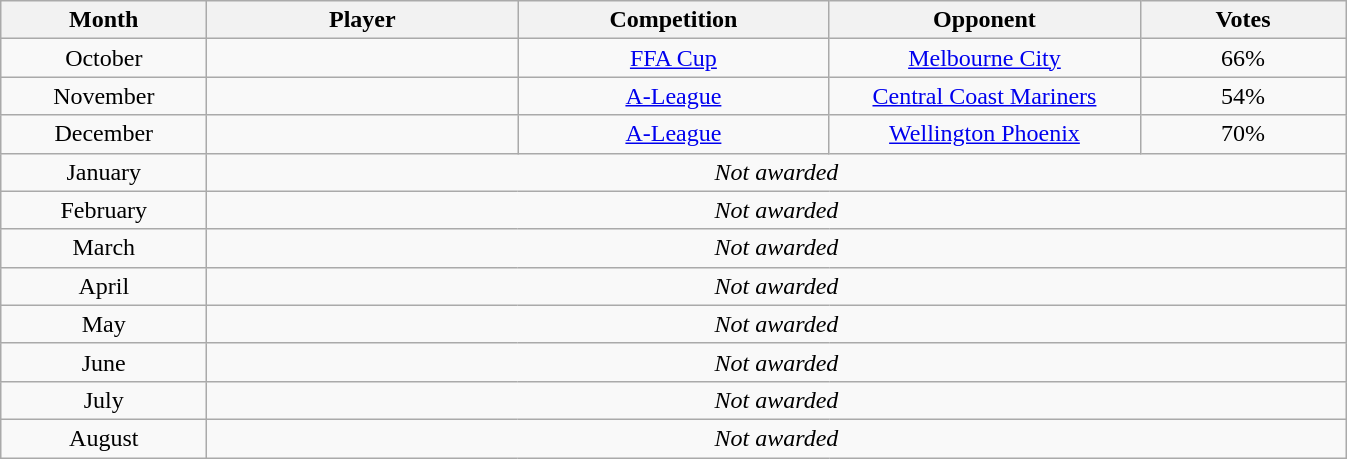<table class="wikitable sortable" style="text-align:center">
<tr>
<th>Month</th>
<th>Player</th>
<th>Competition</th>
<th>Opponent</th>
<th>Votes</th>
</tr>
<tr>
<td style="width:130px;">October</td>
<td style="width:200px;"></td>
<td style="width:200px;"><a href='#'>FFA Cup</a></td>
<td style="width:200px;"><a href='#'>Melbourne City</a></td>
<td style="width:130px;">66%</td>
</tr>
<tr>
<td style="width:130px;">November</td>
<td style="width:200px;"></td>
<td style="width:200px;"><a href='#'>A-League</a></td>
<td style="width:200px;"><a href='#'>Central Coast Mariners</a></td>
<td style="width:130px;">54%</td>
</tr>
<tr>
<td style="width:130px;">December</td>
<td style="width:200px;"></td>
<td style="width:200px;"><a href='#'>A-League</a></td>
<td style="width:200px;"><a href='#'>Wellington Phoenix</a></td>
<td style="width:130px;">70%</td>
</tr>
<tr>
<td style="width:130px;">January</td>
<td colspan="4"><em>Not awarded</em></td>
</tr>
<tr>
<td style="width:130px;">February</td>
<td colspan="4"><em>Not awarded</em></td>
</tr>
<tr>
<td style="width:130px;">March</td>
<td colspan="4"><em>Not awarded</em></td>
</tr>
<tr>
<td style="width:130px;">April</td>
<td colspan="4"><em>Not awarded</em></td>
</tr>
<tr>
<td style="width:130px;">May</td>
<td colspan="4"><em>Not awarded</em></td>
</tr>
<tr>
<td style="width:130px;">June</td>
<td colspan="4"><em>Not awarded</em></td>
</tr>
<tr>
<td style="width:130px;">July</td>
<td colspan="4"><em>Not awarded</em></td>
</tr>
<tr>
<td style="width:130px;">August</td>
<td colspan="4"><em>Not awarded</em></td>
</tr>
</table>
